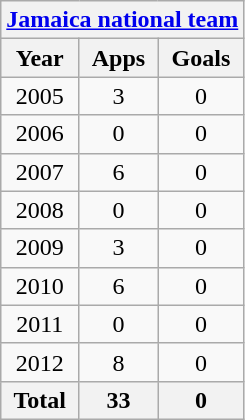<table class="wikitable" style="text-align:center">
<tr>
<th colspan=3><a href='#'>Jamaica national team</a></th>
</tr>
<tr>
<th>Year</th>
<th>Apps</th>
<th>Goals</th>
</tr>
<tr>
<td>2005</td>
<td>3</td>
<td>0</td>
</tr>
<tr>
<td>2006</td>
<td>0</td>
<td>0</td>
</tr>
<tr>
<td>2007</td>
<td>6</td>
<td>0</td>
</tr>
<tr>
<td>2008</td>
<td>0</td>
<td>0</td>
</tr>
<tr>
<td>2009</td>
<td>3</td>
<td>0</td>
</tr>
<tr>
<td>2010</td>
<td>6</td>
<td>0</td>
</tr>
<tr>
<td>2011</td>
<td>0</td>
<td>0</td>
</tr>
<tr>
<td>2012</td>
<td>8</td>
<td>0</td>
</tr>
<tr>
<th>Total</th>
<th>33</th>
<th>0</th>
</tr>
</table>
